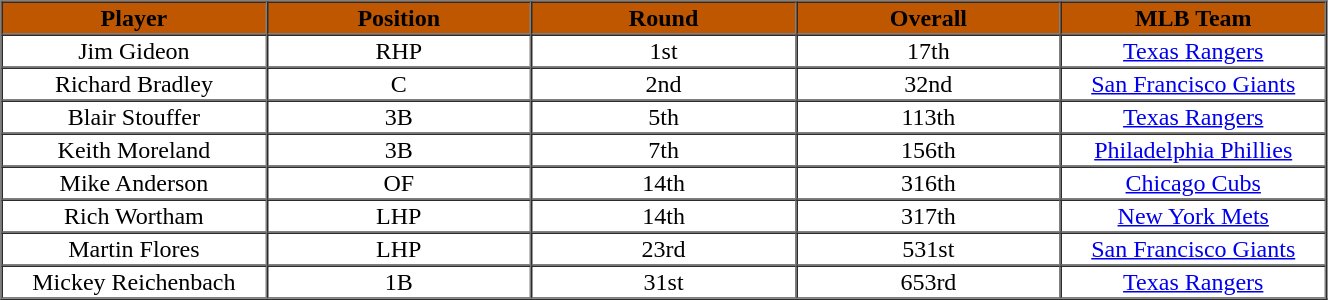<table cellpadding="1" border="1" cellspacing="0" width="70%">
<tr>
<th bgcolor="#BF5700" width="20%"><span>Player</span></th>
<th bgcolor="#BF5700" width="20%"><span>Position</span></th>
<th bgcolor="#BF5700" width="20%"><span>Round</span></th>
<th bgcolor="#BF5700" width="20%"><span>Overall</span></th>
<th bgcolor="#BF5700" width="20%"><span>MLB Team</span></th>
</tr>
<tr align="center">
<td>Jim Gideon</td>
<td>RHP</td>
<td>1st</td>
<td>17th</td>
<td><a href='#'>Texas Rangers</a></td>
</tr>
<tr align="center">
<td>Richard Bradley</td>
<td>C</td>
<td>2nd</td>
<td>32nd</td>
<td><a href='#'>San Francisco Giants</a></td>
</tr>
<tr align="center">
<td>Blair Stouffer</td>
<td>3B</td>
<td>5th</td>
<td>113th</td>
<td><a href='#'>Texas Rangers</a></td>
</tr>
<tr align="center">
<td>Keith Moreland</td>
<td>3B</td>
<td>7th</td>
<td>156th</td>
<td><a href='#'>Philadelphia Phillies</a></td>
</tr>
<tr align="center">
<td>Mike Anderson</td>
<td>OF</td>
<td>14th</td>
<td>316th</td>
<td><a href='#'>Chicago Cubs</a></td>
</tr>
<tr align="center">
<td>Rich Wortham</td>
<td>LHP</td>
<td>14th</td>
<td>317th</td>
<td><a href='#'>New York Mets</a></td>
</tr>
<tr align="center">
<td>Martin Flores</td>
<td>LHP</td>
<td>23rd</td>
<td>531st</td>
<td><a href='#'>San Francisco Giants</a></td>
</tr>
<tr align="center">
<td>Mickey Reichenbach</td>
<td>1B</td>
<td>31st</td>
<td>653rd</td>
<td><a href='#'>Texas Rangers</a></td>
</tr>
</table>
